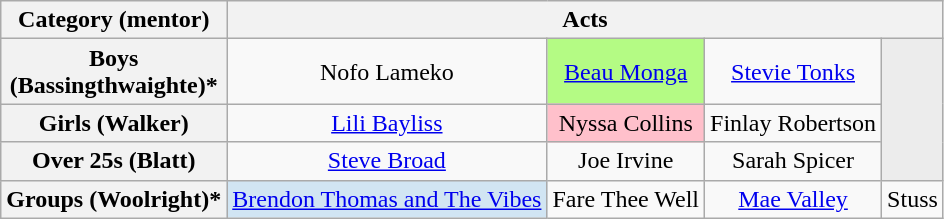<table class="wikitable" style="text-align:center">
<tr>
<th spope="col">Category (mentor)</th>
<th colspan="4">Acts</th>
</tr>
<tr>
<th scope="row">Boys<br>(Bassingthwaighte)*</th>
<td>Nofo Lameko</td>
<td style="background:#B4FB84"><a href='#'>Beau Monga</a></td>
<td><a href='#'>Stevie Tonks</a></td>
<td rowspan="3" style="background:#ececec;"></td>
</tr>
<tr>
<th scope="row">Girls (Walker)</th>
<td><a href='#'>Lili Bayliss</a></td>
<td style="background:pink;">Nyssa Collins</td>
<td>Finlay Robertson</td>
</tr>
<tr>
<th scope="row">Over 25s (Blatt)</th>
<td><a href='#'>Steve Broad</a></td>
<td>Joe Irvine</td>
<td>Sarah Spicer</td>
</tr>
<tr>
<th scope="row">Groups (Woolright)*</th>
<td style="background:#D1E5F3"><a href='#'>Brendon Thomas and The Vibes</a></td>
<td>Fare Thee Well</td>
<td><a href='#'>Mae Valley</a></td>
<td>Stuss</td>
</tr>
</table>
